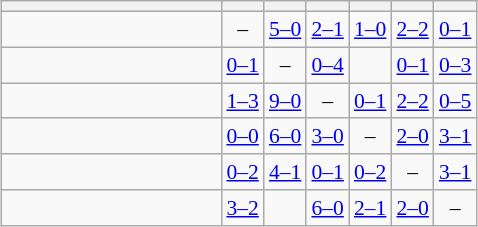<table style="font-size:90%;">
<tr>
<td valign=top><br></td>
<td valign=top><br><table class="wikitable" style="text-align:center;">
<tr>
<th style="width:140px;"></th>
<th></th>
<th></th>
<th></th>
<th></th>
<th></th>
<th></th>
</tr>
<tr>
<td align="right"></td>
<td>–</td>
<td><a href='#'>5–0</a></td>
<td><a href='#'>2–1</a></td>
<td><a href='#'>1–0</a></td>
<td><a href='#'>2–2</a></td>
<td><a href='#'>0–1</a></td>
</tr>
<tr>
<td align="right"></td>
<td><a href='#'>0–1</a></td>
<td>–</td>
<td><a href='#'>0–4</a></td>
<td></td>
<td><a href='#'>0–1</a></td>
<td><a href='#'>0–3</a></td>
</tr>
<tr>
<td align="right"></td>
<td><a href='#'>1–3</a></td>
<td><a href='#'>9–0</a></td>
<td>–</td>
<td><a href='#'>0–1</a></td>
<td><a href='#'>2–2</a></td>
<td><a href='#'>0–5</a></td>
</tr>
<tr>
<td align="right"></td>
<td><a href='#'>0–0</a></td>
<td><a href='#'>6–0</a></td>
<td><a href='#'>3–0</a></td>
<td>–</td>
<td><a href='#'>2–0</a></td>
<td><a href='#'>3–1</a></td>
</tr>
<tr>
<td align="right"></td>
<td><a href='#'>0–2</a></td>
<td><a href='#'>4–1</a></td>
<td><a href='#'>0–1</a></td>
<td><a href='#'>0–2</a></td>
<td>–</td>
<td><a href='#'>3–1</a></td>
</tr>
<tr>
<td align="right"></td>
<td><a href='#'>3–2</a></td>
<td></td>
<td><a href='#'>6–0</a></td>
<td><a href='#'>2–1</a></td>
<td><a href='#'>2–0</a></td>
<td>–</td>
</tr>
</table>
</td>
</tr>
</table>
